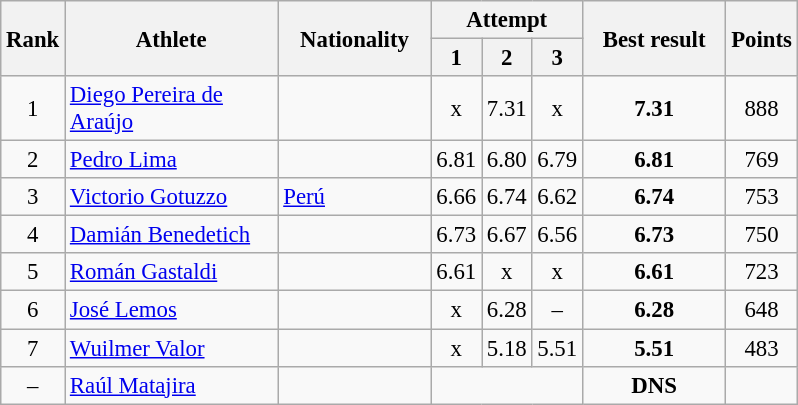<table class="wikitable"  style="width:35em; font-size:95%; text-align:center;">
<tr>
<th rowspan=2>Rank</th>
<th rowspan="2" style="width:150px;">Athlete</th>
<th rowspan="2" style="width:100px;">Nationality</th>
<th colspan="3" style="width:150px;">Attempt</th>
<th rowspan="2" style="width:100px;">Best result</th>
<th rowspan=2>Points</th>
</tr>
<tr>
<th>1</th>
<th>2</th>
<th>3</th>
</tr>
<tr>
<td>1</td>
<td align=left><a href='#'>Diego Pereira de Araújo</a></td>
<td align=left></td>
<td>x</td>
<td>7.31</td>
<td>x</td>
<td><strong>7.31</strong></td>
<td>888</td>
</tr>
<tr>
<td>2</td>
<td align=left><a href='#'>Pedro Lima</a></td>
<td align=left></td>
<td>6.81</td>
<td>6.80</td>
<td>6.79</td>
<td><strong>6.81</strong></td>
<td>769</td>
</tr>
<tr>
<td>3</td>
<td align=left><a href='#'>Victorio Gotuzzo</a></td>
<td align=left> <a href='#'>Perú</a></td>
<td>6.66</td>
<td>6.74</td>
<td>6.62</td>
<td><strong>6.74</strong></td>
<td>753</td>
</tr>
<tr>
<td>4</td>
<td align=left><a href='#'>Damián Benedetich</a></td>
<td align=left></td>
<td>6.73</td>
<td>6.67</td>
<td>6.56</td>
<td><strong>6.73</strong></td>
<td>750</td>
</tr>
<tr>
<td>5</td>
<td align=left><a href='#'>Román Gastaldi</a></td>
<td align=left></td>
<td>6.61</td>
<td>x</td>
<td>x</td>
<td><strong>6.61</strong></td>
<td>723</td>
</tr>
<tr>
<td>6</td>
<td align=left><a href='#'>José Lemos</a></td>
<td align=left></td>
<td>x</td>
<td>6.28</td>
<td>–</td>
<td><strong>6.28</strong></td>
<td>648</td>
</tr>
<tr>
<td>7</td>
<td align=left><a href='#'>Wuilmer Valor</a></td>
<td align=left></td>
<td>x</td>
<td>5.18</td>
<td>5.51</td>
<td><strong>5.51</strong></td>
<td>483</td>
</tr>
<tr>
<td>–</td>
<td align=left><a href='#'>Raúl Matajira</a></td>
<td align=left></td>
<td colspan=3></td>
<td><strong>DNS</strong></td>
<td></td>
</tr>
</table>
